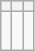<table class="wikitable centered">
<tr style="background-color:#CEDAF2">
<th></th>
<th></th>
<th></th>
</tr>
<tr align="center">
<td></td>
<td><br></td>
<td><br></td>
</tr>
</table>
